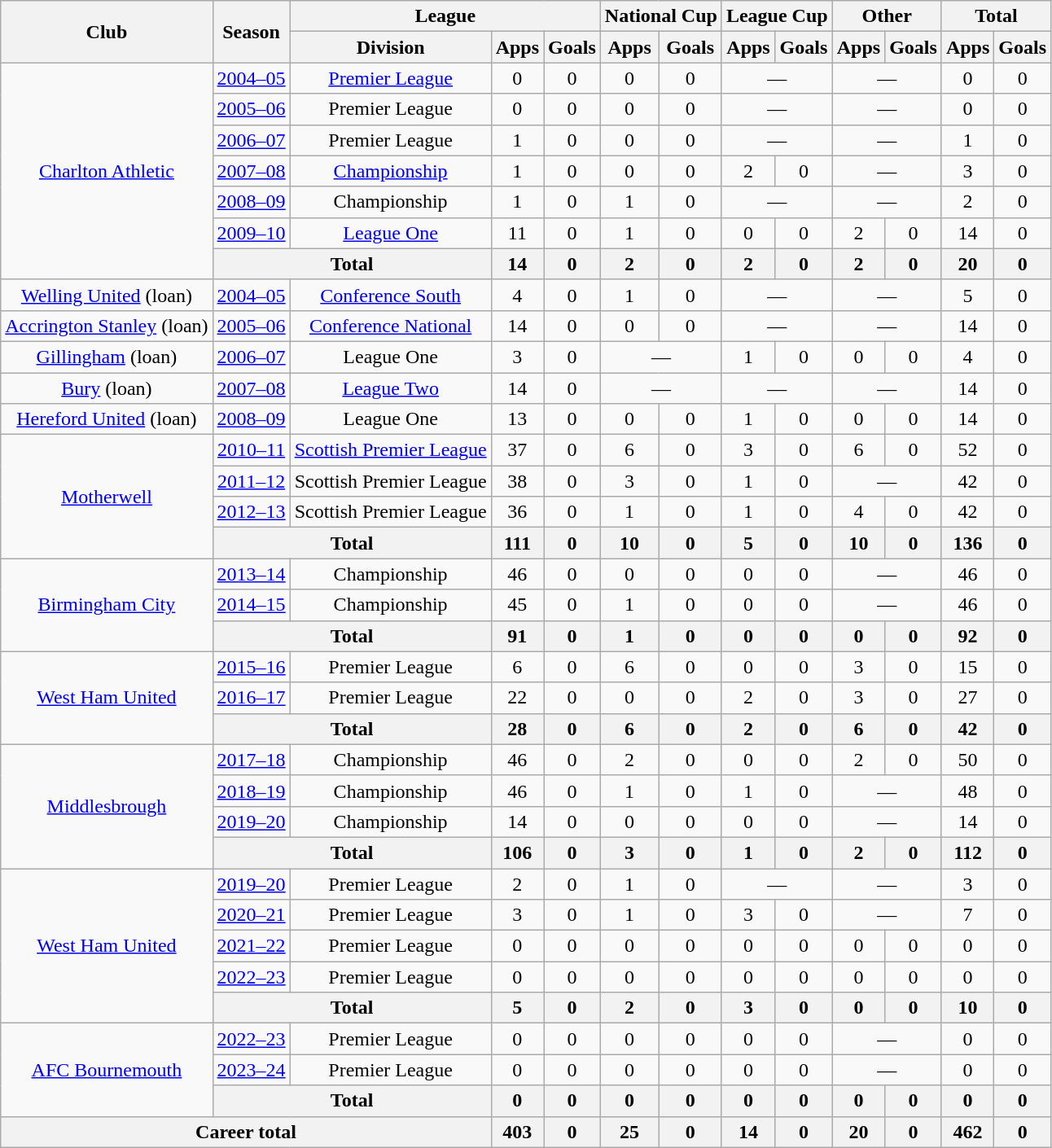<table class=wikitable style="text-align:center">
<tr>
<th rowspan="2">Club</th>
<th rowspan="2">Season</th>
<th colspan="3">League</th>
<th colspan="2">National Cup</th>
<th colspan="2">League Cup</th>
<th colspan="2">Other</th>
<th colspan="2">Total</th>
</tr>
<tr>
<th>Division</th>
<th>Apps</th>
<th>Goals</th>
<th>Apps</th>
<th>Goals</th>
<th>Apps</th>
<th>Goals</th>
<th>Apps</th>
<th>Goals</th>
<th>Apps</th>
<th>Goals</th>
</tr>
<tr>
<td rowspan="7"><a href='#'>Charlton Athletic</a></td>
<td><a href='#'>2004–05</a></td>
<td><a href='#'>Premier League</a></td>
<td>0</td>
<td>0</td>
<td>0</td>
<td>0</td>
<td colspan="2">—</td>
<td colspan="2">—</td>
<td>0</td>
<td>0</td>
</tr>
<tr>
<td><a href='#'>2005–06</a></td>
<td>Premier League</td>
<td>0</td>
<td>0</td>
<td>0</td>
<td>0</td>
<td colspan="2">—</td>
<td colspan="2">—</td>
<td>0</td>
<td>0</td>
</tr>
<tr>
<td><a href='#'>2006–07</a></td>
<td>Premier League</td>
<td>1</td>
<td>0</td>
<td>0</td>
<td>0</td>
<td colspan="2">—</td>
<td colspan="2">—</td>
<td>1</td>
<td>0</td>
</tr>
<tr>
<td><a href='#'>2007–08</a></td>
<td><a href='#'>Championship</a></td>
<td>1</td>
<td>0</td>
<td>0</td>
<td>0</td>
<td>2</td>
<td>0</td>
<td colspan="2">—</td>
<td>3</td>
<td>0</td>
</tr>
<tr>
<td><a href='#'>2008–09</a></td>
<td>Championship</td>
<td>1</td>
<td>0</td>
<td>1</td>
<td>0</td>
<td colspan="2">—</td>
<td colspan="2">—</td>
<td>2</td>
<td>0</td>
</tr>
<tr>
<td><a href='#'>2009–10</a></td>
<td><a href='#'>League One</a></td>
<td>11</td>
<td>0</td>
<td>1</td>
<td>0</td>
<td>0</td>
<td>0</td>
<td>2</td>
<td>0</td>
<td>14</td>
<td>0</td>
</tr>
<tr>
<th colspan="2">Total</th>
<th>14</th>
<th>0</th>
<th>2</th>
<th>0</th>
<th>2</th>
<th>0</th>
<th>2</th>
<th>0</th>
<th>20</th>
<th>0</th>
</tr>
<tr>
<td><a href='#'>Welling United</a> (loan)</td>
<td><a href='#'>2004–05</a></td>
<td><a href='#'>Conference South</a></td>
<td>4</td>
<td>0</td>
<td>1</td>
<td>0</td>
<td colspan="2">—</td>
<td colspan="2">—</td>
<td>5</td>
<td>0</td>
</tr>
<tr>
<td><a href='#'>Accrington Stanley</a> (loan)</td>
<td><a href='#'>2005–06</a></td>
<td><a href='#'>Conference National</a></td>
<td>14</td>
<td>0</td>
<td>0</td>
<td>0</td>
<td colspan="2">—</td>
<td colspan="2">—</td>
<td>14</td>
<td>0</td>
</tr>
<tr>
<td><a href='#'>Gillingham</a> (loan)</td>
<td><a href='#'>2006–07</a></td>
<td>League One</td>
<td>3</td>
<td>0</td>
<td colspan="2">—</td>
<td>1</td>
<td>0</td>
<td>0</td>
<td>0</td>
<td>4</td>
<td>0</td>
</tr>
<tr>
<td><a href='#'>Bury</a> (loan)</td>
<td><a href='#'>2007–08</a></td>
<td><a href='#'>League Two</a></td>
<td>14</td>
<td>0</td>
<td colspan="2">—</td>
<td colspan="2">—</td>
<td colspan="2">—</td>
<td>14</td>
<td>0</td>
</tr>
<tr>
<td><a href='#'>Hereford United</a> (loan)</td>
<td><a href='#'>2008–09</a></td>
<td>League One</td>
<td>13</td>
<td>0</td>
<td>0</td>
<td>0</td>
<td>1</td>
<td>0</td>
<td>0</td>
<td>0</td>
<td>14</td>
<td>0</td>
</tr>
<tr>
<td rowspan="4"><a href='#'>Motherwell</a></td>
<td><a href='#'>2010–11</a></td>
<td><a href='#'>Scottish Premier League</a></td>
<td>37</td>
<td>0</td>
<td>6</td>
<td>0</td>
<td>3</td>
<td>0</td>
<td>6</td>
<td>0</td>
<td>52</td>
<td>0</td>
</tr>
<tr>
<td><a href='#'>2011–12</a></td>
<td>Scottish Premier League</td>
<td>38</td>
<td>0</td>
<td>3</td>
<td>0</td>
<td>1</td>
<td>0</td>
<td colspan="2">—</td>
<td>42</td>
<td>0</td>
</tr>
<tr>
<td><a href='#'>2012–13</a></td>
<td>Scottish Premier League</td>
<td>36</td>
<td>0</td>
<td>1</td>
<td>0</td>
<td>1</td>
<td>0</td>
<td>4</td>
<td>0</td>
<td>42</td>
<td>0</td>
</tr>
<tr>
<th colspan="2">Total</th>
<th>111</th>
<th>0</th>
<th>10</th>
<th>0</th>
<th>5</th>
<th>0</th>
<th>10</th>
<th>0</th>
<th>136</th>
<th>0</th>
</tr>
<tr>
<td rowspan="3"><a href='#'>Birmingham City</a></td>
<td><a href='#'>2013–14</a></td>
<td>Championship</td>
<td>46</td>
<td>0</td>
<td>0</td>
<td>0</td>
<td>0</td>
<td>0</td>
<td colspan="2">—</td>
<td>46</td>
<td>0</td>
</tr>
<tr>
<td><a href='#'>2014–15</a></td>
<td>Championship</td>
<td>45</td>
<td>0</td>
<td>1</td>
<td>0</td>
<td>0</td>
<td>0</td>
<td colspan="2">—</td>
<td>46</td>
<td>0</td>
</tr>
<tr>
<th colspan="2">Total</th>
<th>91</th>
<th>0</th>
<th>1</th>
<th>0</th>
<th>0</th>
<th>0</th>
<th>0</th>
<th>0</th>
<th>92</th>
<th>0</th>
</tr>
<tr>
<td rowspan="3"><a href='#'>West Ham United</a></td>
<td><a href='#'>2015–16</a></td>
<td>Premier League</td>
<td>6</td>
<td>0</td>
<td>6</td>
<td>0</td>
<td>0</td>
<td>0</td>
<td>3</td>
<td>0</td>
<td>15</td>
<td>0</td>
</tr>
<tr>
<td><a href='#'>2016–17</a></td>
<td>Premier League</td>
<td>22</td>
<td>0</td>
<td>0</td>
<td>0</td>
<td>2</td>
<td>0</td>
<td>3</td>
<td>0</td>
<td>27</td>
<td>0</td>
</tr>
<tr>
<th colspan="2">Total</th>
<th>28</th>
<th>0</th>
<th>6</th>
<th>0</th>
<th>2</th>
<th>0</th>
<th>6</th>
<th>0</th>
<th>42</th>
<th>0</th>
</tr>
<tr>
<td rowspan="4"><a href='#'>Middlesbrough</a></td>
<td><a href='#'>2017–18</a></td>
<td>Championship</td>
<td>46</td>
<td>0</td>
<td>2</td>
<td>0</td>
<td>0</td>
<td>0</td>
<td>2</td>
<td>0</td>
<td>50</td>
<td>0</td>
</tr>
<tr>
<td><a href='#'>2018–19</a></td>
<td>Championship</td>
<td>46</td>
<td>0</td>
<td>1</td>
<td>0</td>
<td>1</td>
<td>0</td>
<td colspan="2">—</td>
<td>48</td>
<td>0</td>
</tr>
<tr>
<td><a href='#'>2019–20</a></td>
<td>Championship</td>
<td>14</td>
<td>0</td>
<td>0</td>
<td>0</td>
<td>0</td>
<td>0</td>
<td colspan="2">—</td>
<td>14</td>
<td>0</td>
</tr>
<tr>
<th colspan="2">Total</th>
<th>106</th>
<th>0</th>
<th>3</th>
<th>0</th>
<th>1</th>
<th>0</th>
<th>2</th>
<th>0</th>
<th>112</th>
<th>0</th>
</tr>
<tr>
<td rowspan="5"><a href='#'>West Ham United</a></td>
<td><a href='#'>2019–20</a></td>
<td>Premier League</td>
<td>2</td>
<td>0</td>
<td>1</td>
<td>0</td>
<td colspan="2">—</td>
<td colspan="2">—</td>
<td>3</td>
<td>0</td>
</tr>
<tr>
<td><a href='#'>2020–21</a></td>
<td>Premier League</td>
<td>3</td>
<td>0</td>
<td>1</td>
<td>0</td>
<td>3</td>
<td>0</td>
<td colspan="2">—</td>
<td>7</td>
<td>0</td>
</tr>
<tr>
<td><a href='#'>2021–22</a></td>
<td>Premier League</td>
<td>0</td>
<td>0</td>
<td>0</td>
<td>0</td>
<td>0</td>
<td>0</td>
<td>0</td>
<td>0</td>
<td>0</td>
<td>0</td>
</tr>
<tr>
<td><a href='#'>2022–23</a></td>
<td>Premier League</td>
<td>0</td>
<td>0</td>
<td>0</td>
<td>0</td>
<td>0</td>
<td>0</td>
<td>0</td>
<td>0</td>
<td>0</td>
<td>0</td>
</tr>
<tr>
<th colspan="2">Total</th>
<th>5</th>
<th>0</th>
<th>2</th>
<th>0</th>
<th>3</th>
<th>0</th>
<th>0</th>
<th>0</th>
<th>10</th>
<th>0</th>
</tr>
<tr>
<td rowspan="3"><a href='#'>AFC Bournemouth</a></td>
<td><a href='#'>2022–23</a></td>
<td>Premier League</td>
<td>0</td>
<td>0</td>
<td>0</td>
<td>0</td>
<td>0</td>
<td>0</td>
<td colspan="2">—</td>
<td>0</td>
<td>0</td>
</tr>
<tr>
<td><a href='#'>2023–24</a></td>
<td>Premier League</td>
<td>0</td>
<td>0</td>
<td>0</td>
<td>0</td>
<td>0</td>
<td>0</td>
<td colspan="2">—</td>
<td>0</td>
<td>0</td>
</tr>
<tr>
<th colspan="2">Total</th>
<th>0</th>
<th>0</th>
<th>0</th>
<th>0</th>
<th>0</th>
<th>0</th>
<th>0</th>
<th>0</th>
<th>0</th>
<th>0</th>
</tr>
<tr>
<th colspan="3">Career total</th>
<th>403</th>
<th>0</th>
<th>25</th>
<th>0</th>
<th>14</th>
<th>0</th>
<th>20</th>
<th>0</th>
<th>462</th>
<th>0</th>
</tr>
</table>
